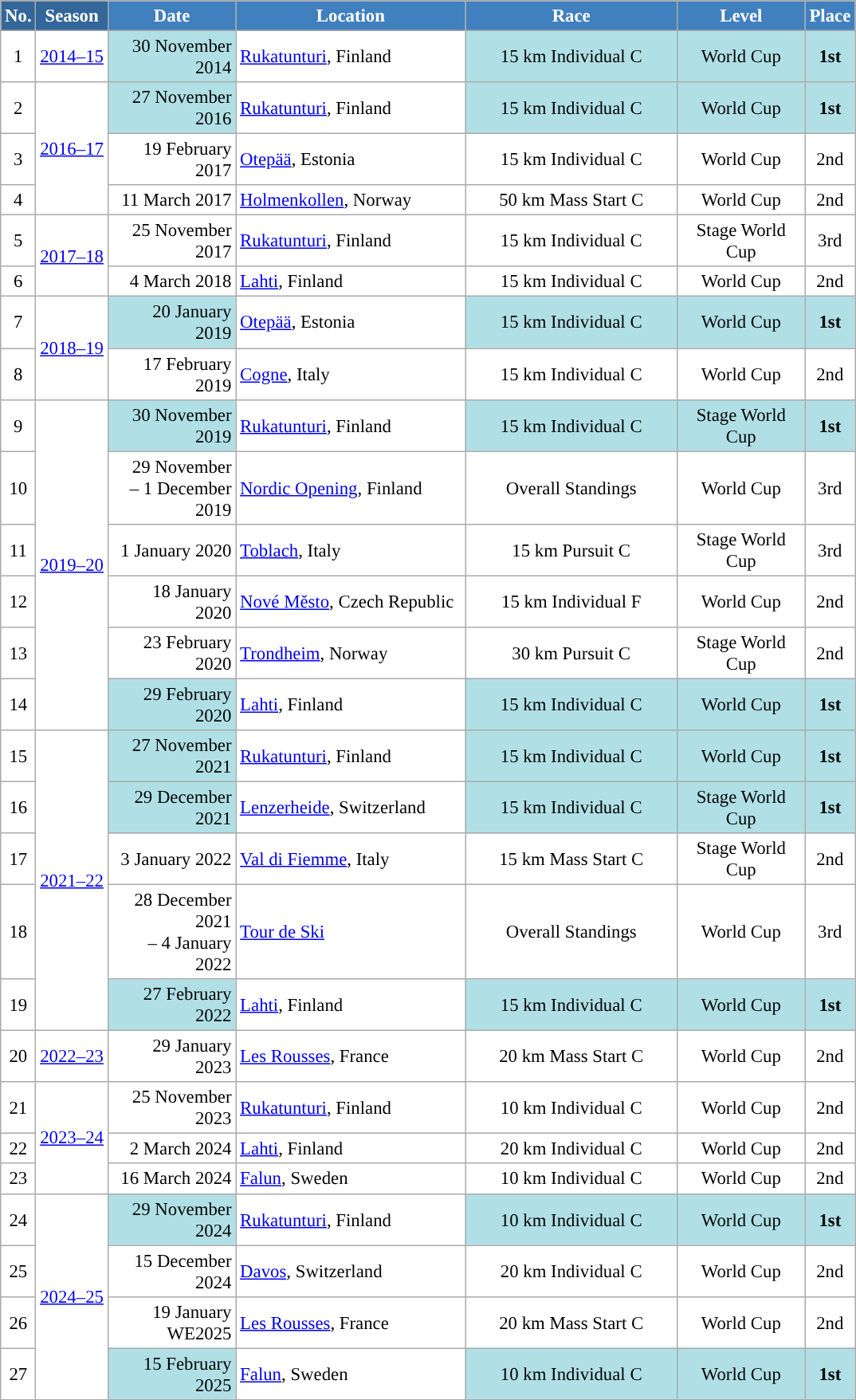<table class="wikitable sortable" style="font-size:95%; text-align:center; border:grey solid 1px; border-collapse:collapse; background:#ffffff;">
<tr style="background:#efefef;">
<th style="background-color:#369; color:white;">No.</th>
<th style="background-color:#369; color:white;">Season</th>
<th style="background-color:#4180be; color:white; width:100px;">Date</th>
<th style="background-color:#4180be; color:white; width:185px;">Location</th>
<th style="background-color:#4180be; color:white; width:170px;">Race</th>
<th style="background-color:#4180be; color:white; width:100px;">Level</th>
<th style="background-color:#4180be; color:white;">Place</th>
</tr>
<tr>
<td align=center>1</td>
<td align="center"><a href='#'>2014–15</a></td>
<td bgcolor="#BOEOE6" align=right>30 November 2014</td>
<td align=left> <a href='#'>Rukatunturi</a>, Finland</td>
<td bgcolor="#BOEOE6">15 km Individual C</td>
<td bgcolor="#BOEOE6">World Cup</td>
<td bgcolor="#BOEOE6"><strong>1st</strong></td>
</tr>
<tr>
<td align=center>2</td>
<td rowspan="3" align="center"><a href='#'>2016–17</a></td>
<td bgcolor="#BOEOE6" align=right>27 November 2016</td>
<td align=left> <a href='#'>Rukatunturi</a>, Finland</td>
<td bgcolor="#BOEOE6">15 km Individual C</td>
<td bgcolor="#BOEOE6">World Cup</td>
<td bgcolor="#BOEOE6"><strong>1st</strong></td>
</tr>
<tr>
<td align=center>3</td>
<td align=right>19 February 2017</td>
<td align="left"> <a href='#'>Otepää</a>, Estonia</td>
<td>15 km Individual C</td>
<td>World Cup</td>
<td>2nd</td>
</tr>
<tr>
<td align=center>4</td>
<td align=right>11 March 2017</td>
<td align="left"> <a href='#'>Holmenkollen</a>, Norway</td>
<td>50 km Mass Start C</td>
<td>World Cup</td>
<td>2nd</td>
</tr>
<tr>
<td align=center>5</td>
<td rowspan=2 align=center><a href='#'>2017–18</a></td>
<td align=right>25 November 2017</td>
<td align=left> <a href='#'>Rukatunturi</a>, Finland</td>
<td>15 km Individual C</td>
<td>Stage World Cup</td>
<td>3rd</td>
</tr>
<tr>
<td align=center>6</td>
<td align=right>4 March 2018</td>
<td align=left> <a href='#'>Lahti</a>, Finland</td>
<td>15 km Individual C</td>
<td>World Cup</td>
<td>2nd</td>
</tr>
<tr>
<td align=center>7</td>
<td rowspan=2 align=center><a href='#'>2018–19</a></td>
<td bgcolor="#BOEOE6" align=right>20 January 2019</td>
<td align=left> <a href='#'>Otepää</a>, Estonia</td>
<td bgcolor="#BOEOE6">15 km Individual C</td>
<td bgcolor="#BOEOE6">World Cup</td>
<td bgcolor="#BOEOE6"><strong>1st</strong></td>
</tr>
<tr>
<td align=center>8</td>
<td align=right>17 February 2019</td>
<td align=left> <a href='#'>Cogne</a>, Italy</td>
<td>15 km Individual C</td>
<td>World Cup</td>
<td>2nd</td>
</tr>
<tr>
<td align=center>9</td>
<td rowspan=6 align=center><a href='#'>2019–20</a></td>
<td bgcolor="#BOEOE6" align=right>30 November 2019</td>
<td align=left> <a href='#'>Rukatunturi</a>, Finland</td>
<td bgcolor="#BOEOE6">15 km Individual C</td>
<td bgcolor="#BOEOE6">Stage World Cup</td>
<td bgcolor="#BOEOE6"><strong>1st</strong></td>
</tr>
<tr>
<td align=center>10</td>
<td align=right>29 November<br>– 1 December 2019</td>
<td align=left> <a href='#'>Nordic Opening</a>, Finland</td>
<td>Overall Standings</td>
<td>World Cup</td>
<td>3rd</td>
</tr>
<tr>
<td align=center>11</td>
<td align=right>1 January 2020</td>
<td align=left> <a href='#'>Toblach</a>, Italy</td>
<td>15 km Pursuit C</td>
<td>Stage World Cup</td>
<td>3rd</td>
</tr>
<tr>
<td align=center>12</td>
<td align=right>18 January 2020</td>
<td align=left> <a href='#'>Nové Město</a>, Czech Republic</td>
<td>15 km Individual F</td>
<td>World Cup</td>
<td>2nd</td>
</tr>
<tr>
<td align=center>13</td>
<td align=right>23 February 2020</td>
<td align=left> <a href='#'>Trondheim</a>, Norway</td>
<td>30 km Pursuit C</td>
<td>Stage World Cup</td>
<td>2nd</td>
</tr>
<tr>
<td align=center>14</td>
<td bgcolor="#BOEOE6" align=right>29 February 2020</td>
<td align=left> <a href='#'>Lahti</a>, Finland</td>
<td bgcolor="#BOEOE6">15 km Individual C</td>
<td bgcolor="#BOEOE6">World Cup</td>
<td bgcolor="#BOEOE6"><strong>1st</strong></td>
</tr>
<tr>
<td align=center>15</td>
<td rowspan=5 align=center><a href='#'>2021–22</a></td>
<td bgcolor="#BOEOE6" align=right>27 November 2021</td>
<td align=left> <a href='#'>Rukatunturi</a>, Finland</td>
<td bgcolor="#BOEOE6">15 km Individual C</td>
<td bgcolor="#BOEOE6">World Cup</td>
<td bgcolor="#BOEOE6"><strong>1st</strong></td>
</tr>
<tr>
<td align=center>16</td>
<td bgcolor="#BOEOE6" align=right>29 December 2021</td>
<td align=left> <a href='#'>Lenzerheide</a>, Switzerland</td>
<td bgcolor="#BOEOE6">15 km Individual C</td>
<td bgcolor="#BOEOE6">Stage World Cup</td>
<td bgcolor="#BOEOE6"><strong>1st</strong></td>
</tr>
<tr>
<td align=center>17</td>
<td align=right>3 January 2022</td>
<td align=left> <a href='#'>Val di Fiemme</a>, Italy</td>
<td>15 km Mass Start C</td>
<td>Stage World Cup</td>
<td>2nd</td>
</tr>
<tr>
<td align=center>18</td>
<td align=right>28 December 2021<br>– 4 January 2022</td>
<td align=left> <a href='#'>Tour de Ski</a></td>
<td>Overall Standings</td>
<td>World Cup</td>
<td>3rd</td>
</tr>
<tr>
<td align=center>19</td>
<td bgcolor="#BOEOE6" align=right>27 February 2022</td>
<td align=left> <a href='#'>Lahti</a>, Finland</td>
<td bgcolor="#BOEOE6">15 km Individual C</td>
<td bgcolor="#BOEOE6">World Cup</td>
<td bgcolor="#BOEOE6"><strong>1st</strong></td>
</tr>
<tr>
<td align=center>20</td>
<td rowspan=1 align=center><a href='#'>2022–23</a></td>
<td align=right>29 January 2023</td>
<td align=left> <a href='#'>Les Rousses</a>, France</td>
<td>20 km Mass Start C</td>
<td>World Cup</td>
<td>2nd</td>
</tr>
<tr>
<td align=center>21</td>
<td rowspan=3 align=center><a href='#'>2023–24</a></td>
<td align=right>25 November 2023</td>
<td align=left> <a href='#'>Rukatunturi</a>, Finland</td>
<td>10 km Individual C</td>
<td>World Cup</td>
<td>2nd</td>
</tr>
<tr>
<td align=center>22</td>
<td align=right>2 March 2024</td>
<td align=left> <a href='#'>Lahti</a>, Finland</td>
<td>20 km Individual C</td>
<td>World Cup</td>
<td>2nd</td>
</tr>
<tr>
<td align=center>23</td>
<td align=right>16 March 2024</td>
<td align=left> <a href='#'>Falun</a>, Sweden</td>
<td>10 km Individual C</td>
<td>World Cup</td>
<td>2nd</td>
</tr>
<tr>
<td align=center>24</td>
<td rowspan=4 align=center><a href='#'>2024–25</a></td>
<td bgcolor="#BOEOE6" align=right>29 November 2024</td>
<td align=left> <a href='#'>Rukatunturi</a>, Finland</td>
<td bgcolor="#BOEOE6">10 km Individual C</td>
<td bgcolor="#BOEOE6">World Cup</td>
<td bgcolor="#BOEOE6"><strong>1st</strong></td>
</tr>
<tr>
<td align=center>25</td>
<td align=right>15 December 2024</td>
<td align=left> <a href='#'>Davos</a>, Switzerland</td>
<td>20 km Individual C</td>
<td>World Cup</td>
<td>2nd</td>
</tr>
<tr>
<td align=center>26</td>
<td align=right>19 January WE2025</td>
<td align=left> <a href='#'>Les Rousses</a>, France</td>
<td>20 km Mass Start C</td>
<td>World Cup</td>
<td>2nd</td>
</tr>
<tr>
<td align=center>27</td>
<td bgcolor="#BOEOE6" align=right>15 February 2025</td>
<td align=left> <a href='#'>Falun</a>, Sweden</td>
<td bgcolor="#BOEOE6">10 km Individual C</td>
<td bgcolor="#BOEOE6">World Cup</td>
<td bgcolor="#BOEOE6"><strong>1st</strong></td>
</tr>
</table>
